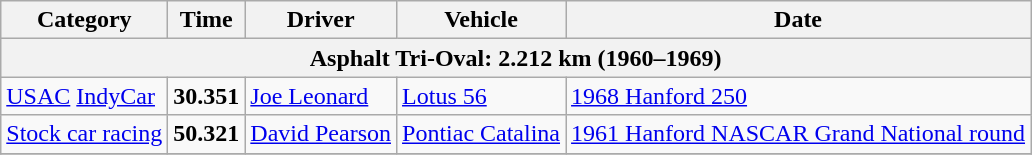<table class="wikitable">
<tr>
<th>Category</th>
<th>Time</th>
<th>Driver</th>
<th>Vehicle</th>
<th>Date</th>
</tr>
<tr>
<th colspan=5>Asphalt Tri-Oval: 2.212 km (1960–1969)</th>
</tr>
<tr>
<td><a href='#'>USAC</a> <a href='#'>IndyCar</a></td>
<td><strong>30.351</strong></td>
<td><a href='#'>Joe Leonard</a></td>
<td><a href='#'>Lotus 56</a></td>
<td><a href='#'>1968 Hanford 250</a></td>
</tr>
<tr>
<td><a href='#'>Stock car racing</a></td>
<td><strong>50.321</strong></td>
<td><a href='#'>David Pearson</a></td>
<td><a href='#'>Pontiac Catalina</a></td>
<td><a href='#'>1961 Hanford NASCAR Grand National round</a></td>
</tr>
<tr>
</tr>
</table>
